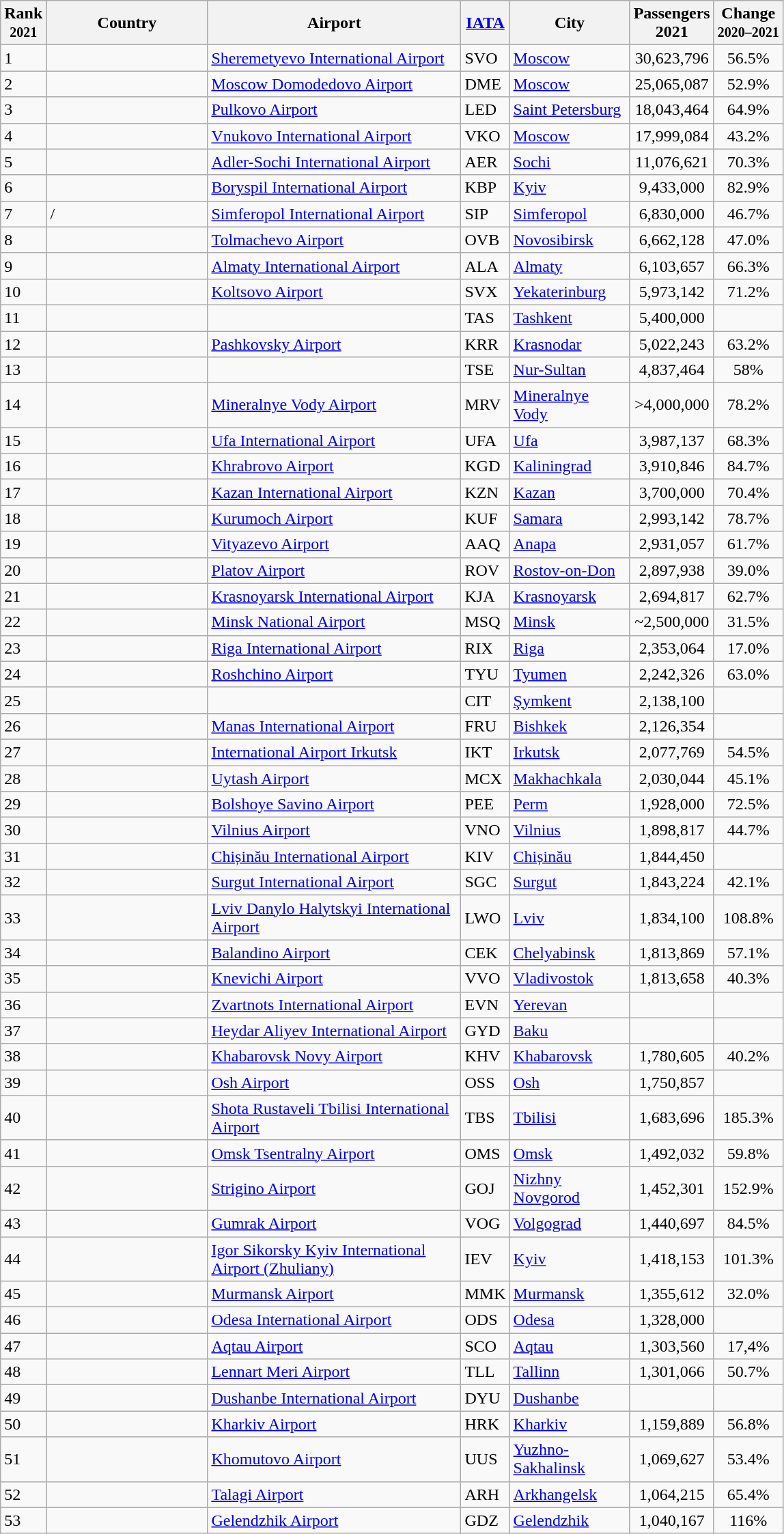<table class="wikitable sortable">
<tr>
<th>Rank<br><small>2021</small></th>
<th style="width:150px;">Country</th>
<th style="width:240px;">Airport</th>
<th><a href='#'>IATA</a></th>
<th style="width:110px;">City</th>
<th>Passengers<br>2021</th>
<th>Change<br><small>2020–2021</small></th>
</tr>
<tr>
<td>1</td>
<td></td>
<td><a href='#'>Sheremetyevo International Airport</a></td>
<td>SVO</td>
<td><a href='#'>Moscow</a></td>
<td align="center">30,623,796</td>
<td align="center">56.5%</td>
</tr>
<tr>
<td>2</td>
<td></td>
<td><a href='#'>Moscow Domodedovo Airport</a></td>
<td>DME</td>
<td><a href='#'>Moscow</a></td>
<td align="center">25,065,087</td>
<td align="center">52.9%</td>
</tr>
<tr>
<td>3</td>
<td></td>
<td><a href='#'>Pulkovo Airport</a></td>
<td>LED</td>
<td><a href='#'>Saint Petersburg</a></td>
<td align="center">18,043,464</td>
<td align="center">64.9%</td>
</tr>
<tr>
<td>4</td>
<td></td>
<td><a href='#'>Vnukovo International Airport</a></td>
<td>VKO</td>
<td><a href='#'>Moscow</a></td>
<td align="center">17,999,084</td>
<td align="center">43.2%</td>
</tr>
<tr>
<td>5</td>
<td></td>
<td><a href='#'>Adler-Sochi International Airport</a></td>
<td>AER</td>
<td><a href='#'>Sochi</a></td>
<td align="center">11,076,621</td>
<td align="center">70.3%</td>
</tr>
<tr>
<td>6</td>
<td></td>
<td><a href='#'>Boryspil International Airport</a></td>
<td>KBP</td>
<td><a href='#'>Kyiv</a></td>
<td align="center">9,433,000</td>
<td align="center">82.9%</td>
</tr>
<tr>
<td>7</td>
<td>/</td>
<td><a href='#'>Simferopol International Airport</a></td>
<td>SIP</td>
<td><a href='#'>Simferopol</a></td>
<td align="center">6,830,000</td>
<td align="center">46.7%</td>
</tr>
<tr>
<td>8</td>
<td></td>
<td><a href='#'>Tolmachevo Airport</a></td>
<td>OVB</td>
<td><a href='#'>Novosibirsk</a></td>
<td align="center">6,662,128</td>
<td align="center">47.0%</td>
</tr>
<tr>
<td>9</td>
<td></td>
<td><a href='#'>Almaty International Airport</a></td>
<td>ALA</td>
<td><a href='#'>Almaty</a></td>
<td align="center">6,103,657</td>
<td align="center">66.3%</td>
</tr>
<tr>
<td>10</td>
<td></td>
<td><a href='#'>Koltsovo Airport</a></td>
<td>SVX</td>
<td><a href='#'>Yekaterinburg</a></td>
<td align="center">5,973,142</td>
<td align="center">71.2%</td>
</tr>
<tr>
<td>11</td>
<td></td>
<td></td>
<td>TAS</td>
<td><a href='#'>Tashkent</a></td>
<td align="center">5,400,000</td>
<td align="center"></td>
</tr>
<tr>
<td>12</td>
<td></td>
<td><a href='#'>Pashkovsky Airport</a></td>
<td>KRR</td>
<td><a href='#'>Krasnodar</a></td>
<td align="center">5,022,243</td>
<td align="center">63.2%</td>
</tr>
<tr>
<td>13</td>
<td></td>
<td></td>
<td>TSE</td>
<td><a href='#'>Nur-Sultan</a></td>
<td align="center">4,837,464 </td>
<td align="center">58%</td>
</tr>
<tr>
<td>14</td>
<td></td>
<td><a href='#'>Mineralnye Vody Airport</a></td>
<td>MRV</td>
<td><a href='#'>Mineralnye Vody</a></td>
<td align="center">>4,000,000</td>
<td align="center">78.2%</td>
</tr>
<tr>
<td>15</td>
<td></td>
<td><a href='#'>Ufa International Airport</a></td>
<td>UFA</td>
<td><a href='#'>Ufa</a></td>
<td align="center">3,987,137</td>
<td align="center">68.3%</td>
</tr>
<tr>
<td>16</td>
<td></td>
<td><a href='#'>Khrabrovo Airport</a></td>
<td>KGD</td>
<td><a href='#'>Kaliningrad</a></td>
<td align="center">3,910,846</td>
<td align="center">84.7%</td>
</tr>
<tr>
<td>17</td>
<td></td>
<td><a href='#'>Kazan International Airport</a></td>
<td>KZN</td>
<td><a href='#'>Kazan</a></td>
<td align="center">3,700,000</td>
<td align="center">70.4%</td>
</tr>
<tr>
<td>18</td>
<td></td>
<td><a href='#'>Kurumoch Airport</a></td>
<td>KUF</td>
<td><a href='#'>Samara</a></td>
<td align="center">2,993,142</td>
<td align=center>78.7%</td>
</tr>
<tr>
<td>19</td>
<td></td>
<td><a href='#'>Vityazevo Airport</a></td>
<td>AAQ</td>
<td><a href='#'>Anapa</a></td>
<td align="center">2,931,057</td>
<td align="center">61.7%</td>
</tr>
<tr>
<td>20</td>
<td></td>
<td><a href='#'>Platov Airport</a></td>
<td>ROV</td>
<td><a href='#'>Rostov-on-Don</a></td>
<td align="center">2,897,938</td>
<td align="center">39.0%</td>
</tr>
<tr>
<td>21</td>
<td></td>
<td><a href='#'>Krasnoyarsk International Airport</a></td>
<td>KJA</td>
<td><a href='#'>Krasnoyarsk</a></td>
<td align="center">2,694,817</td>
<td align="center">62.7%</td>
</tr>
<tr>
<td>22</td>
<td></td>
<td><a href='#'>Minsk National Airport</a></td>
<td>MSQ</td>
<td><a href='#'>Minsk</a></td>
<td align="center">~2,500,000</td>
<td align="center">31.5%</td>
</tr>
<tr>
<td>23</td>
<td></td>
<td><a href='#'>Riga International Airport</a></td>
<td>RIX</td>
<td><a href='#'>Riga</a></td>
<td align="center">2,353,064</td>
<td align="center">17.0%</td>
</tr>
<tr>
<td>24</td>
<td></td>
<td><a href='#'>Roshchino Airport</a></td>
<td>TYU</td>
<td><a href='#'>Tyumen</a></td>
<td align="center">2,242,326</td>
<td align="center">63.0%</td>
</tr>
<tr>
<td>25</td>
<td></td>
<td></td>
<td>CIT</td>
<td><a href='#'>Şymkent</a></td>
<td align="center">2,138,100</td>
<td align="center"></td>
</tr>
<tr>
<td>26</td>
<td></td>
<td><a href='#'>Manas International Airport</a></td>
<td>FRU</td>
<td><a href='#'>Bishkek</a></td>
<td align="center">2,126,354</td>
<td align="center"></td>
</tr>
<tr>
<td>27</td>
<td></td>
<td><a href='#'>International Airport Irkutsk</a></td>
<td>IKT</td>
<td><a href='#'>Irkutsk</a></td>
<td align="center">2,077,769</td>
<td align="center">54.5%</td>
</tr>
<tr>
<td>28</td>
<td></td>
<td><a href='#'>Uytash Airport</a></td>
<td>MCX</td>
<td><a href='#'>Makhachkala</a></td>
<td align="center">2,030,044</td>
<td align="center">45.1%</td>
</tr>
<tr>
<td>29</td>
<td></td>
<td><a href='#'>Bolshoye Savino Airport</a></td>
<td>PEE</td>
<td><a href='#'>Perm</a></td>
<td align="center">1,928,000</td>
<td align="center">72.5%</td>
</tr>
<tr>
<td>30</td>
<td></td>
<td><a href='#'>Vilnius Airport</a></td>
<td>VNO</td>
<td><a href='#'>Vilnius</a></td>
<td align="center">1,898,817</td>
<td align="center">44.7%</td>
</tr>
<tr>
<td>31</td>
<td></td>
<td><a href='#'>Chișinău International Airport</a></td>
<td>KIV</td>
<td><a href='#'>Chișinău</a></td>
<td align="center">1,844,450</td>
<td align=center></td>
</tr>
<tr>
<td>32</td>
<td></td>
<td><a href='#'>Surgut International Airport</a></td>
<td>SGC</td>
<td><a href='#'>Surgut</a></td>
<td align="center">1,843,224</td>
<td align="center">42.1%</td>
</tr>
<tr>
<td>33</td>
<td></td>
<td><a href='#'>Lviv Danylo Halytskyi International Airport</a></td>
<td>LWO</td>
<td><a href='#'>Lviv</a></td>
<td align="center">1,834,100</td>
<td align="center">108.8%</td>
</tr>
<tr>
<td>34</td>
<td></td>
<td><a href='#'>Balandino Airport</a></td>
<td>CEK</td>
<td><a href='#'>Chelyabinsk</a></td>
<td align="center">1,813,869</td>
<td align="center">57.1%</td>
</tr>
<tr>
<td>35</td>
<td></td>
<td><a href='#'>Knevichi Airport</a></td>
<td>VVO</td>
<td><a href='#'>Vladivostok</a></td>
<td align=center>1,813,658</td>
<td align="center">40.3%</td>
</tr>
<tr>
<td>36</td>
<td></td>
<td><a href='#'>Zvartnots International Airport</a></td>
<td>EVN</td>
<td><a href='#'>Yerevan</a></td>
<td align=center></td>
<td align="center"></td>
</tr>
<tr>
<td>37</td>
<td></td>
<td><a href='#'>Heydar Aliyev International Airport</a></td>
<td>GYD</td>
<td><a href='#'>Baku</a></td>
<td align="center"></td>
<td align="center"></td>
</tr>
<tr>
<td>38</td>
<td></td>
<td><a href='#'>Khabarovsk Novy Airport</a></td>
<td>KHV</td>
<td><a href='#'>Khabarovsk</a></td>
<td align="center">1,780,605</td>
<td align="center">40.2%</td>
</tr>
<tr>
<td>39</td>
<td></td>
<td><a href='#'>Osh Airport</a></td>
<td>OSS</td>
<td><a href='#'>Osh</a></td>
<td align="center">1,750,857</td>
<td align="center"></td>
</tr>
<tr>
<td>40</td>
<td></td>
<td><a href='#'>Shota Rustaveli Tbilisi International Airport</a></td>
<td>TBS</td>
<td><a href='#'>Tbilisi</a></td>
<td align="center">1,683,696</td>
<td align="center">185.3%</td>
</tr>
<tr>
<td>41</td>
<td></td>
<td><a href='#'>Omsk Tsentralny Airport</a></td>
<td>OMS</td>
<td><a href='#'>Omsk</a></td>
<td align="center">1,492,032</td>
<td align="center">59.8%</td>
</tr>
<tr>
<td>42</td>
<td></td>
<td><a href='#'>Strigino Airport</a></td>
<td>GOJ</td>
<td><a href='#'>Nizhny Novgorod</a></td>
<td align="center">1,452,301</td>
<td align="center">152.9%</td>
</tr>
<tr>
<td>43</td>
<td></td>
<td><a href='#'>Gumrak Airport</a></td>
<td>VOG</td>
<td><a href='#'>Volgograd</a></td>
<td align="center">1,440,697</td>
<td align="center">84.5%</td>
</tr>
<tr>
<td>44</td>
<td></td>
<td><a href='#'>Igor Sikorsky Kyiv International Airport (Zhuliany)</a></td>
<td>IEV</td>
<td><a href='#'>Kyiv</a></td>
<td align="center">1,418,153</td>
<td align="center">101.3%</td>
</tr>
<tr>
<td>45</td>
<td></td>
<td><a href='#'>Murmansk Airport</a></td>
<td>MMK</td>
<td><a href='#'>Murmansk</a></td>
<td align="center">1,355,612</td>
<td align="center">32.0%</td>
</tr>
<tr>
<td>46</td>
<td></td>
<td><a href='#'>Odesa International Airport</a></td>
<td>ODS</td>
<td><a href='#'>Odesa</a></td>
<td align="center">1,328,000</td>
<td align="center"></td>
</tr>
<tr>
<td>47</td>
<td></td>
<td><a href='#'>Aqtau Airport</a></td>
<td>SCO</td>
<td><a href='#'>Aqtau</a></td>
<td align="center"> 1,303,560</td>
<td align=center>17,4%</td>
</tr>
<tr>
<td>48</td>
<td></td>
<td><a href='#'>Lennart Meri Airport</a></td>
<td>TLL</td>
<td><a href='#'>Tallinn</a></td>
<td align="center">1,301,066</td>
<td align=center>50.7%</td>
</tr>
<tr>
<td>49</td>
<td></td>
<td><a href='#'>Dushanbe International Airport</a></td>
<td>DYU</td>
<td><a href='#'>Dushanbe</a></td>
<td align="center"></td>
<td align="center"></td>
</tr>
<tr>
<td>50</td>
<td></td>
<td><a href='#'>Kharkiv Airport</a></td>
<td>HRK</td>
<td><a href='#'>Kharkiv</a></td>
<td align="center">1,159,889</td>
<td align="center">56.8%</td>
</tr>
<tr>
<td>51</td>
<td></td>
<td><a href='#'>Khomutovo Airport</a></td>
<td>UUS</td>
<td><a href='#'>Yuzhno-Sakhalinsk</a></td>
<td align="center">1,069,627</td>
<td align="center">53.4%</td>
</tr>
<tr>
<td>52</td>
<td></td>
<td><a href='#'>Talagi Airport</a></td>
<td>ARH</td>
<td><a href='#'>Arkhangelsk</a></td>
<td align="center">1,064,215</td>
<td align="center">65.4%</td>
</tr>
<tr>
<td>53</td>
<td></td>
<td><a href='#'>Gelendzhik Airport</a></td>
<td>GDZ</td>
<td><a href='#'>Gelendzhik</a></td>
<td align="center">1,040,167</td>
<td align="center">116%</td>
</tr>
</table>
